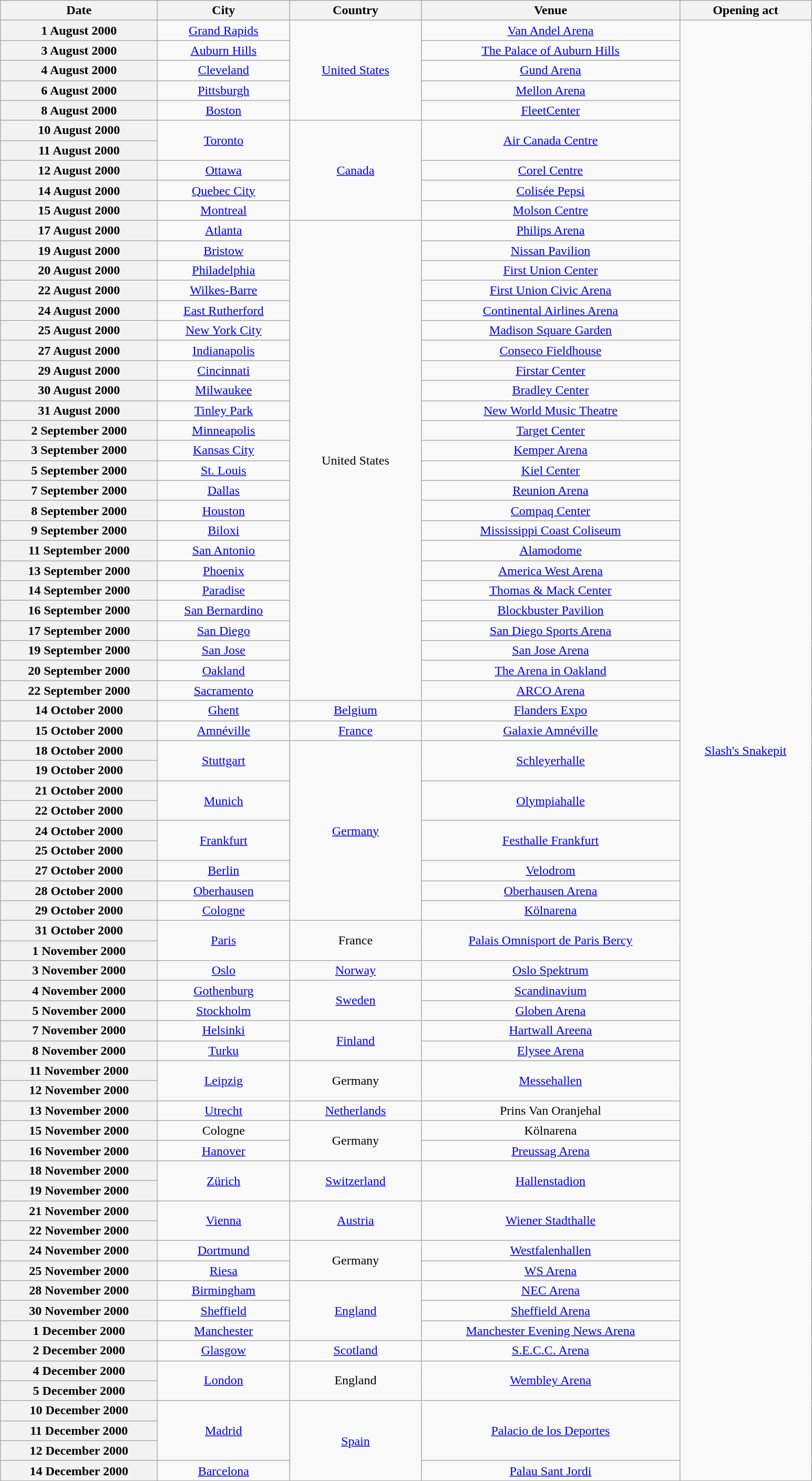<table class="wikitable plainrowheaders" style="text-align:center;">
<tr>
<th scope="col" style="width:12em;">Date</th>
<th scope="col" style="width:10em;">City</th>
<th scope="col" style="width:10em;">Country</th>
<th scope="col" style="width:20em;">Venue</th>
<th scope="col" style="width:10em;">Opening act</th>
</tr>
<tr>
<th scope="row" style="text-align:center;">1 August 2000</th>
<td><a href='#'>Grand Rapids</a></td>
<td rowspan="5"><a href='#'>United States</a></td>
<td><a href='#'>Van Andel Arena</a></td>
<td rowspan="73"><a href='#'>Slash's Snakepit</a></td>
</tr>
<tr>
<th scope="row" style="text-align:center;">3 August 2000</th>
<td><a href='#'>Auburn Hills</a></td>
<td><a href='#'>The Palace of Auburn Hills</a></td>
</tr>
<tr>
<th scope="row" style="text-align:center;">4 August 2000</th>
<td><a href='#'>Cleveland</a></td>
<td><a href='#'>Gund Arena</a></td>
</tr>
<tr>
<th scope="row" style="text-align:center;">6 August 2000</th>
<td><a href='#'>Pittsburgh</a></td>
<td><a href='#'>Mellon Arena</a></td>
</tr>
<tr>
<th scope="row" style="text-align:center;">8 August 2000</th>
<td><a href='#'>Boston</a></td>
<td><a href='#'>FleetCenter</a></td>
</tr>
<tr>
<th scope="row" style="text-align:center;">10 August 2000</th>
<td rowspan="2"><a href='#'>Toronto</a></td>
<td rowspan="5"><a href='#'>Canada</a></td>
<td rowspan="2"><a href='#'>Air Canada Centre</a></td>
</tr>
<tr>
<th scope="row" style="text-align:center;">11 August 2000</th>
</tr>
<tr>
<th scope="row" style="text-align:center;">12 August 2000</th>
<td><a href='#'>Ottawa</a></td>
<td><a href='#'>Corel Centre</a></td>
</tr>
<tr>
<th scope="row" style="text-align:center;">14 August 2000</th>
<td><a href='#'>Quebec City</a></td>
<td><a href='#'>Colisée Pepsi</a></td>
</tr>
<tr>
<th scope="row" style="text-align:center;">15 August 2000</th>
<td><a href='#'>Montreal</a></td>
<td><a href='#'>Molson Centre</a></td>
</tr>
<tr>
<th scope="row" style="text-align:center;">17 August 2000</th>
<td><a href='#'>Atlanta</a></td>
<td rowspan="24">United States</td>
<td><a href='#'>Philips Arena</a></td>
</tr>
<tr>
<th scope="row" style="text-align:center;">19 August 2000</th>
<td><a href='#'>Bristow</a></td>
<td><a href='#'>Nissan Pavilion</a></td>
</tr>
<tr>
<th scope="row" style="text-align:center;">20 August 2000</th>
<td><a href='#'>Philadelphia</a></td>
<td><a href='#'>First Union Center</a></td>
</tr>
<tr>
<th scope="row" style="text-align:center;">22 August 2000</th>
<td><a href='#'>Wilkes-Barre</a></td>
<td><a href='#'>First Union Civic Arena</a></td>
</tr>
<tr>
<th scope="row" style="text-align:center;">24 August 2000</th>
<td><a href='#'>East Rutherford</a></td>
<td><a href='#'>Continental Airlines Arena</a></td>
</tr>
<tr>
<th scope="row" style="text-align:center;">25 August 2000</th>
<td><a href='#'>New York City</a></td>
<td><a href='#'>Madison Square Garden</a></td>
</tr>
<tr>
<th scope="row" style="text-align:center;">27 August 2000</th>
<td><a href='#'>Indianapolis</a></td>
<td><a href='#'>Conseco Fieldhouse</a></td>
</tr>
<tr>
<th scope="row" style="text-align:center;">29 August 2000</th>
<td><a href='#'>Cincinnati</a></td>
<td><a href='#'>Firstar Center</a></td>
</tr>
<tr>
<th scope="row" style="text-align:center;">30 August 2000</th>
<td><a href='#'>Milwaukee</a></td>
<td><a href='#'>Bradley Center</a></td>
</tr>
<tr>
<th scope="row" style="text-align:center;">31 August 2000</th>
<td><a href='#'>Tinley Park</a></td>
<td><a href='#'>New World Music Theatre</a></td>
</tr>
<tr>
<th scope="row" style="text-align:center;">2 September 2000</th>
<td><a href='#'>Minneapolis</a></td>
<td><a href='#'>Target Center</a></td>
</tr>
<tr>
<th scope="row" style="text-align:center;">3 September 2000</th>
<td><a href='#'>Kansas City</a></td>
<td><a href='#'>Kemper Arena</a></td>
</tr>
<tr>
<th scope="row" style="text-align:center;">5 September 2000</th>
<td><a href='#'>St. Louis</a></td>
<td><a href='#'>Kiel Center</a></td>
</tr>
<tr>
<th scope="row" style="text-align:center;">7 September 2000</th>
<td><a href='#'>Dallas</a></td>
<td><a href='#'>Reunion Arena</a></td>
</tr>
<tr>
<th scope="row" style="text-align:center;">8 September 2000</th>
<td><a href='#'>Houston</a></td>
<td><a href='#'>Compaq Center</a></td>
</tr>
<tr>
<th scope="row" style="text-align:center;">9 September 2000</th>
<td><a href='#'>Biloxi</a></td>
<td><a href='#'>Mississippi Coast Coliseum</a></td>
</tr>
<tr>
<th scope="row" style="text-align:center;">11 September 2000</th>
<td><a href='#'>San Antonio</a></td>
<td><a href='#'>Alamodome</a></td>
</tr>
<tr>
<th scope="row" style="text-align:center;">13 September 2000</th>
<td><a href='#'>Phoenix</a></td>
<td><a href='#'>America West Arena</a></td>
</tr>
<tr>
<th scope="row" style="text-align:center;">14 September 2000</th>
<td><a href='#'>Paradise</a></td>
<td><a href='#'>Thomas & Mack Center</a></td>
</tr>
<tr>
<th scope="row" style="text-align:center;">16 September 2000</th>
<td><a href='#'>San Bernardino</a></td>
<td><a href='#'>Blockbuster Pavilion</a></td>
</tr>
<tr>
<th scope="row" style="text-align:center;">17 September 2000</th>
<td><a href='#'>San Diego</a></td>
<td><a href='#'>San Diego Sports Arena</a></td>
</tr>
<tr>
<th scope="row" style="text-align:center;">19 September 2000</th>
<td><a href='#'>San Jose</a></td>
<td><a href='#'>San Jose Arena</a></td>
</tr>
<tr>
<th scope="row" style="text-align:center;">20 September 2000</th>
<td><a href='#'>Oakland</a></td>
<td><a href='#'>The Arena in Oakland</a></td>
</tr>
<tr>
<th scope="row" style="text-align:center;">22 September 2000</th>
<td><a href='#'>Sacramento</a></td>
<td><a href='#'>ARCO Arena</a></td>
</tr>
<tr>
<th scope="row" style="text-align:center;">14 October 2000</th>
<td><a href='#'>Ghent</a></td>
<td><a href='#'>Belgium</a></td>
<td><a href='#'>Flanders Expo</a></td>
</tr>
<tr>
<th scope="row" style="text-align:center;">15 October 2000</th>
<td><a href='#'>Amnéville</a></td>
<td><a href='#'>France</a></td>
<td><a href='#'>Galaxie Amnéville</a></td>
</tr>
<tr>
<th scope="row" style="text-align:center;">18 October 2000</th>
<td rowspan="2"><a href='#'>Stuttgart</a></td>
<td rowspan="9"><a href='#'>Germany</a></td>
<td rowspan="2"><a href='#'>Schleyerhalle</a></td>
</tr>
<tr>
<th scope="row" style="text-align:center;">19 October 2000</th>
</tr>
<tr>
<th scope="row" style="text-align:center;">21 October 2000</th>
<td rowspan="2"><a href='#'>Munich</a></td>
<td rowspan="2"><a href='#'>Olympiahalle</a></td>
</tr>
<tr>
<th scope="row" style="text-align:center;">22 October 2000</th>
</tr>
<tr>
<th scope="row" style="text-align:center;">24 October 2000</th>
<td rowspan="2"><a href='#'>Frankfurt</a></td>
<td rowspan="2"><a href='#'>Festhalle Frankfurt</a></td>
</tr>
<tr>
<th scope="row" style="text-align:center;">25 October 2000</th>
</tr>
<tr>
<th scope="row" style="text-align:center;">27 October 2000</th>
<td><a href='#'>Berlin</a></td>
<td><a href='#'>Velodrom</a></td>
</tr>
<tr>
<th scope="row" style="text-align:center;">28 October 2000</th>
<td><a href='#'>Oberhausen</a></td>
<td><a href='#'>Oberhausen Arena</a></td>
</tr>
<tr>
<th scope="row" style="text-align:center;">29 October 2000</th>
<td><a href='#'>Cologne</a></td>
<td><a href='#'>Kölnarena</a></td>
</tr>
<tr>
<th scope="row" style="text-align:center;">31 October 2000</th>
<td rowspan="2"><a href='#'>Paris</a></td>
<td rowspan="2">France</td>
<td rowspan="2"><a href='#'>Palais Omnisport de Paris Bercy</a></td>
</tr>
<tr>
<th scope="row" style="text-align:center;">1 November 2000</th>
</tr>
<tr>
<th scope="row" style="text-align:center;">3 November 2000</th>
<td><a href='#'>Oslo</a></td>
<td><a href='#'>Norway</a></td>
<td><a href='#'>Oslo Spektrum</a></td>
</tr>
<tr>
<th scope="row" style="text-align:center;">4 November 2000</th>
<td><a href='#'>Gothenburg</a></td>
<td rowspan="2"><a href='#'>Sweden</a></td>
<td><a href='#'>Scandinavium</a></td>
</tr>
<tr>
<th scope="row" style="text-align:center;">5 November 2000</th>
<td><a href='#'>Stockholm</a></td>
<td><a href='#'>Globen Arena</a></td>
</tr>
<tr>
<th scope="row" style="text-align:center;">7 November 2000</th>
<td><a href='#'>Helsinki</a></td>
<td rowspan="2"><a href='#'>Finland</a></td>
<td><a href='#'>Hartwall Areena</a></td>
</tr>
<tr>
<th scope="row" style="text-align:center;">8 November 2000</th>
<td><a href='#'>Turku</a></td>
<td><a href='#'>Elysee Arena</a></td>
</tr>
<tr>
<th scope="row" style="text-align:center;">11 November 2000</th>
<td rowspan="2"><a href='#'>Leipzig</a></td>
<td rowspan="2">Germany</td>
<td rowspan="2"><a href='#'>Messehallen</a></td>
</tr>
<tr>
<th scope="row" style="text-align:center;">12 November 2000</th>
</tr>
<tr>
<th scope="row" style="text-align:center;">13 November 2000</th>
<td><a href='#'>Utrecht</a></td>
<td><a href='#'>Netherlands</a></td>
<td>Prins Van Oranjehal</td>
</tr>
<tr>
<th scope="row" style="text-align:center;">15 November 2000</th>
<td>Cologne</td>
<td rowspan="2">Germany</td>
<td>Kölnarena</td>
</tr>
<tr>
<th scope="row" style="text-align:center;">16 November 2000</th>
<td><a href='#'>Hanover</a></td>
<td><a href='#'>Preussag Arena</a></td>
</tr>
<tr>
<th scope="row" style="text-align:center;">18 November 2000</th>
<td rowspan="2"><a href='#'>Zürich</a></td>
<td rowspan="2"><a href='#'>Switzerland</a></td>
<td rowspan="2"><a href='#'>Hallenstadion</a></td>
</tr>
<tr>
<th scope="row" style="text-align:center;">19 November 2000</th>
</tr>
<tr>
<th scope="row" style="text-align:center;">21 November 2000</th>
<td rowspan="2"><a href='#'>Vienna</a></td>
<td rowspan="2"><a href='#'>Austria</a></td>
<td rowspan="2"><a href='#'>Wiener Stadthalle</a></td>
</tr>
<tr>
<th scope="row" style="text-align:center;">22 November 2000</th>
</tr>
<tr>
<th scope="row" style="text-align:center;">24 November 2000</th>
<td><a href='#'>Dortmund</a></td>
<td rowspan="2">Germany</td>
<td><a href='#'>Westfalenhallen</a></td>
</tr>
<tr>
<th scope="row" style="text-align:center;">25 November 2000</th>
<td><a href='#'>Riesa</a></td>
<td><a href='#'>WS Arena</a></td>
</tr>
<tr>
<th scope="row" style="text-align:center;">28 November 2000</th>
<td><a href='#'>Birmingham</a></td>
<td rowspan="3"><a href='#'>England</a></td>
<td><a href='#'>NEC Arena</a></td>
</tr>
<tr>
<th scope="row" style="text-align:center;">30 November 2000</th>
<td><a href='#'>Sheffield</a></td>
<td><a href='#'>Sheffield Arena</a></td>
</tr>
<tr>
<th scope="row" style="text-align:center;">1 December 2000</th>
<td><a href='#'>Manchester</a></td>
<td><a href='#'>Manchester Evening News Arena</a></td>
</tr>
<tr>
<th scope="row" style="text-align:center;">2 December 2000</th>
<td><a href='#'>Glasgow</a></td>
<td><a href='#'>Scotland</a></td>
<td><a href='#'>S.E.C.C. Arena</a></td>
</tr>
<tr>
<th scope="row" style="text-align:center;">4 December 2000</th>
<td rowspan="2"><a href='#'>London</a></td>
<td rowspan="2">England</td>
<td rowspan="2"><a href='#'>Wembley Arena</a></td>
</tr>
<tr>
<th scope="row" style="text-align:center;">5 December 2000</th>
</tr>
<tr>
<th scope="row" style="text-align:center;">10 December 2000</th>
<td rowspan="3"><a href='#'>Madrid</a></td>
<td rowspan="4"><a href='#'>Spain</a></td>
<td rowspan="3"><a href='#'>Palacio de los Deportes</a></td>
</tr>
<tr>
<th scope="row" style="text-align:center;">11 December 2000</th>
</tr>
<tr>
<th scope="row" style="text-align:center;">12 December 2000</th>
</tr>
<tr>
<th scope="row" style="text-align:center;">14 December 2000</th>
<td><a href='#'>Barcelona</a></td>
<td><a href='#'>Palau Sant Jordi</a></td>
</tr>
</table>
